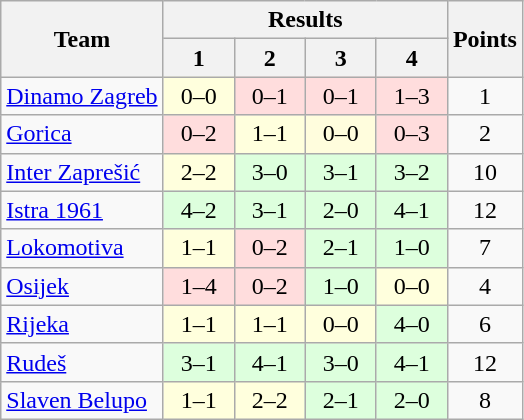<table class="wikitable" style="text-align:center">
<tr>
<th rowspan=2>Team</th>
<th colspan=4>Results</th>
<th rowspan=2>Points</th>
</tr>
<tr>
<th width=40>1</th>
<th width=40>2</th>
<th width=40>3</th>
<th width=40>4</th>
</tr>
<tr>
<td align=left><a href='#'>Dinamo Zagreb</a></td>
<td bgcolor=#ffffdd>0–0</td>
<td bgcolor=#ffdddd>0–1</td>
<td bgcolor=#ffdddd>0–1</td>
<td bgcolor=#ffdddd>1–3</td>
<td>1</td>
</tr>
<tr>
<td align=left><a href='#'>Gorica</a></td>
<td bgcolor=#ffdddd>0–2</td>
<td bgcolor=#ffffdd>1–1</td>
<td bgcolor=#fffddd>0–0</td>
<td bgcolor=#ffdddd>0–3</td>
<td>2</td>
</tr>
<tr>
<td align=left><a href='#'>Inter Zaprešić</a></td>
<td bgcolor=#ffffdd>2–2</td>
<td bgcolor=#ddffdd>3–0</td>
<td bgcolor=#ddffdd>3–1</td>
<td bgcolor=#ddffdd>3–2</td>
<td>10</td>
</tr>
<tr>
<td align=left><a href='#'>Istra 1961</a></td>
<td bgcolor=#ddffdd>4–2</td>
<td bgcolor=#ddffdd>3–1</td>
<td bgcolor=#ddffdd>2–0</td>
<td bgcolor=#ddffdd>4–1</td>
<td>12</td>
</tr>
<tr>
<td align=left><a href='#'>Lokomotiva</a></td>
<td bgcolor=#ffffdd>1–1</td>
<td bgcolor=#ffdddd>0–2</td>
<td bgcolor=#ddffdd>2–1</td>
<td bgcolor=#ddffdd>1–0</td>
<td>7</td>
</tr>
<tr>
<td align=left><a href='#'>Osijek</a></td>
<td bgcolor=#ffdddd>1–4</td>
<td bgcolor=#ffdddd>0–2</td>
<td bgcolor=#ddffdd>1–0</td>
<td bgcolor=#ffffdd>0–0</td>
<td>4</td>
</tr>
<tr>
<td align=left><a href='#'>Rijeka</a></td>
<td bgcolor=#ffffdd>1–1</td>
<td bgcolor=#ffffdd>1–1</td>
<td bgcolor=#ffffdd>0–0</td>
<td bgcolor=#ddffdd>4–0</td>
<td>6</td>
</tr>
<tr>
<td align=left><a href='#'>Rudeš</a></td>
<td bgcolor=#ddffdd>3–1</td>
<td bgcolor=#ddffdd>4–1</td>
<td bgcolor=#ddffdd>3–0</td>
<td bgcolor=#ddffdd>4–1</td>
<td>12</td>
</tr>
<tr>
<td align=left><a href='#'>Slaven Belupo</a></td>
<td bgcolor=#ffffdd>1–1</td>
<td bgcolor=#ffffdd>2–2</td>
<td bgcolor=#ddffdd>2–1</td>
<td bgcolor=#ddffdd>2–0</td>
<td>8</td>
</tr>
</table>
